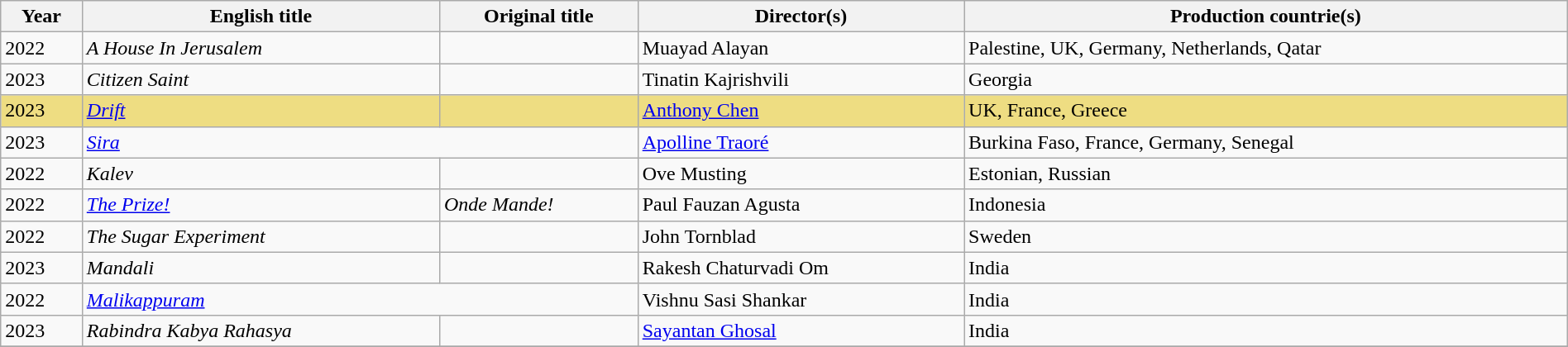<table class="sortable wikitable" style="width:100%; margin-bottom:4px" cellpadding="5">
<tr>
<th scope="col">Year</th>
<th scope="col">English title</th>
<th scope="col">Original title</th>
<th scope="col">Director(s)</th>
<th scope="col">Production countrie(s)</th>
</tr>
<tr>
<td>2022</td>
<td><em>A House In Jerusalem</em></td>
<td></td>
<td>Muayad Alayan</td>
<td>Palestine, UK, Germany, Netherlands, Qatar</td>
</tr>
<tr>
<td>2023</td>
<td><em>Citizen Saint</em></td>
<td></td>
<td>Tinatin Kajrishvili</td>
<td>Georgia</td>
</tr>
<tr style="background:#eedd82">
<td>2023</td>
<td><em><a href='#'>Drift</a></em></td>
<td></td>
<td><a href='#'>Anthony Chen</a></td>
<td>UK, France, Greece</td>
</tr>
<tr>
<td>2023</td>
<td colspan=2><em><a href='#'>Sira</a></em></td>
<td><a href='#'>Apolline Traoré</a></td>
<td>Burkina Faso, France, Germany, Senegal</td>
</tr>
<tr>
<td>2022</td>
<td><em>Kalev</em></td>
<td></td>
<td>Ove Musting</td>
<td>Estonian, Russian</td>
</tr>
<tr>
<td>2022</td>
<td><em><a href='#'>The Prize!</a></em></td>
<td><em>Onde Mande!</em></td>
<td>Paul Fauzan Agusta</td>
<td>Indonesia</td>
</tr>
<tr>
<td>2022</td>
<td><em>The Sugar Experiment</em></td>
<td></td>
<td>John Tornblad</td>
<td>Sweden</td>
</tr>
<tr>
<td>2023</td>
<td><em>Mandali</em></td>
<td></td>
<td>Rakesh Chaturvadi Om</td>
<td>India</td>
</tr>
<tr>
<td>2022</td>
<td colspan=2><em><a href='#'>Malikappuram</a></em></td>
<td>Vishnu Sasi Shankar</td>
<td>India</td>
</tr>
<tr>
<td>2023</td>
<td><em>Rabindra Kabya Rahasya</em></td>
<td></td>
<td><a href='#'>Sayantan Ghosal</a></td>
<td>India</td>
</tr>
<tr>
</tr>
</table>
